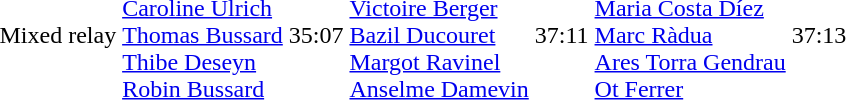<table>
<tr>
<td>Mixed relay<br></td>
<td><br><a href='#'>Caroline Ulrich</a><br><a href='#'>Thomas Bussard</a><br><a href='#'>Thibe Deseyn</a><br><a href='#'>Robin Bussard</a></td>
<td>35:07</td>
<td><br><a href='#'>Victoire Berger</a><br><a href='#'>Bazil Ducouret</a><br><a href='#'>Margot Ravinel</a><br><a href='#'>Anselme Damevin</a></td>
<td>37:11</td>
<td><br><a href='#'>Maria Costa Díez</a><br><a href='#'>Marc Ràdua</a><br><a href='#'>Ares Torra Gendrau</a><br><a href='#'>Ot Ferrer</a></td>
<td>37:13</td>
</tr>
</table>
